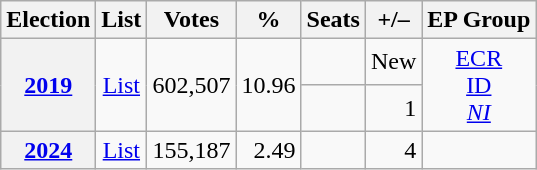<table class=wikitable style="text-align: center;">
<tr>
<th>Election</th>
<th>List</th>
<th>Votes</th>
<th>%</th>
<th>Seats</th>
<th>+/–</th>
<th>EP Group</th>
</tr>
<tr>
<th rowspan="2" scope="rowgroup"><a href='#'>2019</a></th>
<td rowspan="2"><a href='#'>List</a></td>
<td style="text-align: right;"  rowspan="2">602,507</td>
<td style="text-align: right;"  rowspan="2">10.96</td>
<td style="text-align: right;"></td>
<td>New</td>
<td rowspan="2"><a href='#'>ECR</a> <br><a href='#'>ID</a> <br><em><a href='#'>NI</a> </td>
</tr>
<tr>
<td style="text-align: right;"></td>
<td style="text-align: right;"> 1</td>
</tr>
<tr>
<th scope="row"><a href='#'>2024</a></th>
<td><a href='#'>List</a></td>
<td style="text-align: right;">155,187</td>
<td style="text-align: right;">2.49</td>
<td style="text-align: right;"></td>
<td style="text-align: right;"> 4</td>
</tr>
</table>
